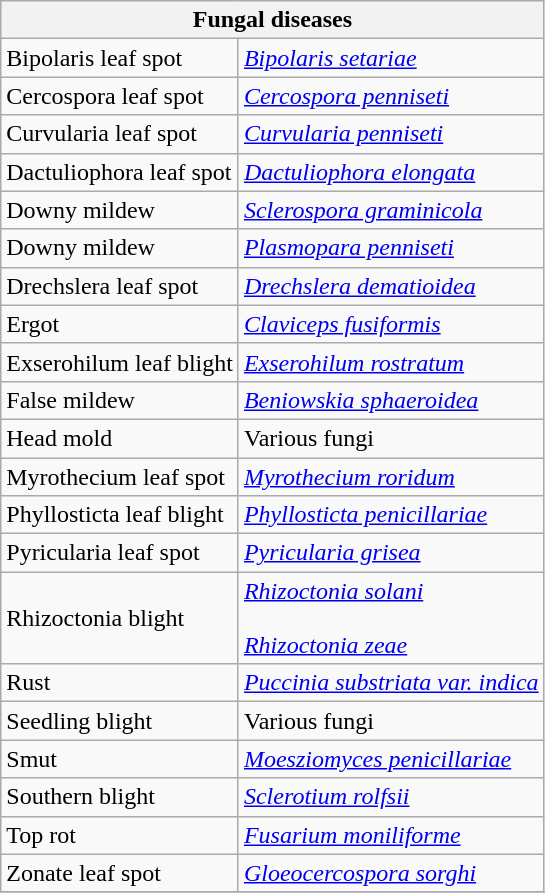<table class="wikitable" style="clear">
<tr>
<th colspan=2><strong>Fungal diseases</strong><br></th>
</tr>
<tr>
<td>Bipolaris leaf spot</td>
<td><em><a href='#'>Bipolaris setariae</a></em></td>
</tr>
<tr>
<td>Cercospora leaf spot</td>
<td><em><a href='#'>Cercospora penniseti</a></em></td>
</tr>
<tr>
<td>Curvularia leaf spot</td>
<td><em><a href='#'>Curvularia penniseti</a></em></td>
</tr>
<tr>
<td>Dactuliophora leaf spot</td>
<td><em><a href='#'>Dactuliophora elongata</a></em></td>
</tr>
<tr>
<td>Downy mildew</td>
<td><em><a href='#'>Sclerospora graminicola</a></em></td>
</tr>
<tr>
<td>Downy mildew</td>
<td><em><a href='#'>Plasmopara penniseti</a></em></td>
</tr>
<tr>
<td>Drechslera leaf spot</td>
<td><em><a href='#'>Drechslera dematioidea</a></em></td>
</tr>
<tr>
<td>Ergot</td>
<td><em><a href='#'>Claviceps fusiformis</a></em></td>
</tr>
<tr>
<td>Exserohilum leaf blight</td>
<td><em><a href='#'>Exserohilum rostratum</a></em></td>
</tr>
<tr>
<td>False mildew</td>
<td><em><a href='#'>Beniowskia sphaeroidea</a></em></td>
</tr>
<tr>
<td>Head mold</td>
<td>Various fungi</td>
</tr>
<tr>
<td>Myrothecium leaf spot</td>
<td><em><a href='#'>Myrothecium roridum</a></em></td>
</tr>
<tr>
<td>Phyllosticta leaf blight</td>
<td><em><a href='#'>Phyllosticta penicillariae</a></em></td>
</tr>
<tr>
<td>Pyricularia leaf spot</td>
<td><em><a href='#'>Pyricularia grisea</a></em></td>
</tr>
<tr>
<td>Rhizoctonia blight</td>
<td><em><a href='#'>Rhizoctonia solani</a></em><br><br><em><a href='#'>Rhizoctonia zeae</a></em></td>
</tr>
<tr>
<td>Rust</td>
<td><em><a href='#'>Puccinia substriata var. indica</a></em></td>
</tr>
<tr>
<td>Seedling blight</td>
<td>Various fungi</td>
</tr>
<tr>
<td>Smut</td>
<td><em><a href='#'>Moesziomyces penicillariae</a></em></td>
</tr>
<tr>
<td>Southern blight</td>
<td><em><a href='#'>Sclerotium rolfsii</a></em></td>
</tr>
<tr>
<td>Top rot</td>
<td><em><a href='#'>Fusarium moniliforme</a></em></td>
</tr>
<tr>
<td>Zonate leaf spot</td>
<td><em><a href='#'>Gloeocercospora sorghi</a></em></td>
</tr>
<tr>
</tr>
</table>
